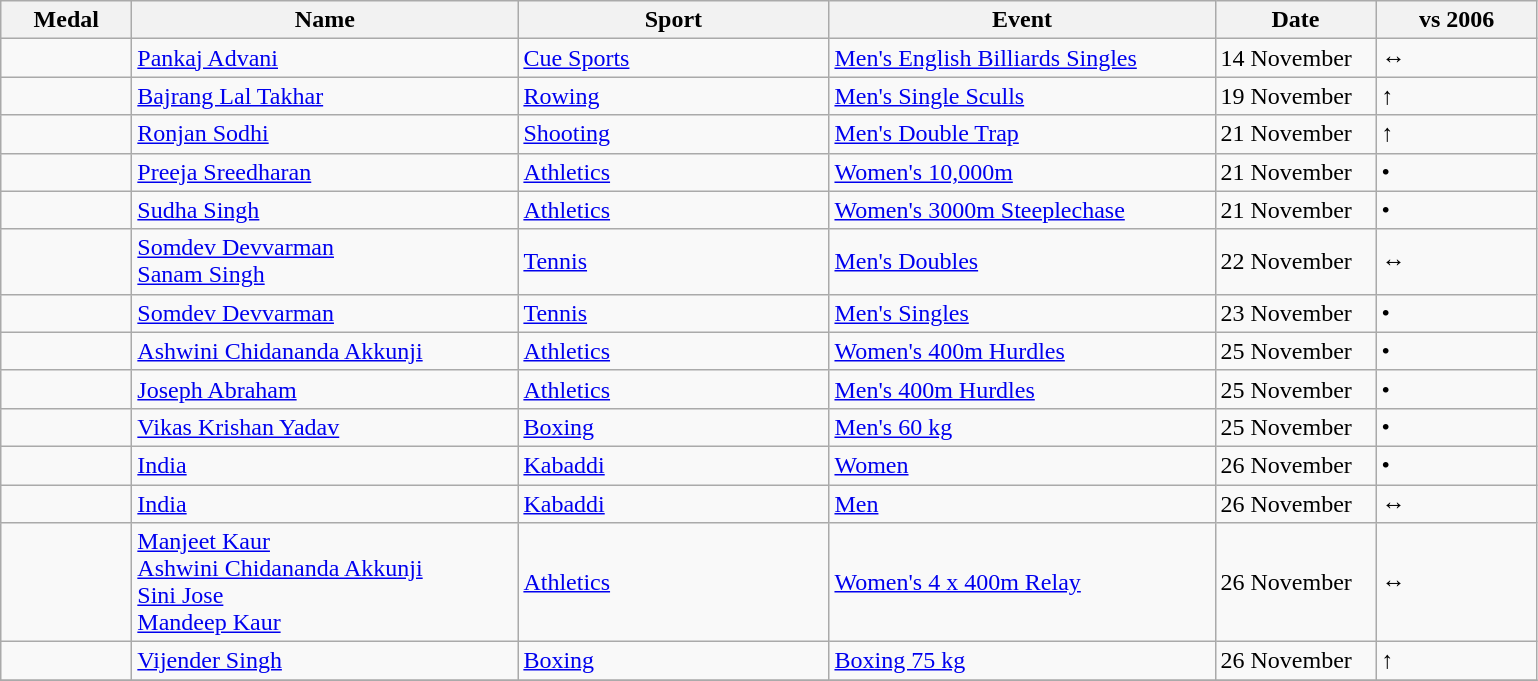<table class="wikitable sortable" style="font-size:100%">
<tr>
<th width="80">Medal</th>
<th width="250">Name</th>
<th width="200">Sport</th>
<th width="250">Event</th>
<th width="100">Date</th>
<th width="100">vs 2006</th>
</tr>
<tr>
<td></td>
<td><a href='#'>Pankaj Advani</a></td>
<td><a href='#'>Cue Sports</a></td>
<td><a href='#'>Men's English Billiards Singles</a></td>
<td>14 November</td>
<td>↔</td>
</tr>
<tr>
<td></td>
<td><a href='#'>Bajrang Lal Takhar</a></td>
<td><a href='#'>Rowing</a></td>
<td><a href='#'>Men's Single Sculls</a></td>
<td>19 November</td>
<td>↑</td>
</tr>
<tr>
<td></td>
<td><a href='#'>Ronjan Sodhi</a></td>
<td><a href='#'>Shooting</a></td>
<td><a href='#'>Men's Double Trap</a></td>
<td>21 November</td>
<td>↑</td>
</tr>
<tr>
<td></td>
<td><a href='#'>Preeja Sreedharan</a></td>
<td><a href='#'>Athletics</a></td>
<td><a href='#'>Women's 10,000m</a></td>
<td>21 November</td>
<td>•</td>
</tr>
<tr>
<td></td>
<td><a href='#'>Sudha Singh</a></td>
<td><a href='#'>Athletics</a></td>
<td><a href='#'>Women's 3000m Steeplechase</a></td>
<td>21 November</td>
<td>•</td>
</tr>
<tr>
<td></td>
<td><a href='#'>Somdev Devvarman</a> <br> <a href='#'>Sanam Singh</a></td>
<td><a href='#'>Tennis</a></td>
<td><a href='#'>Men's Doubles</a></td>
<td>22 November</td>
<td>↔</td>
</tr>
<tr>
<td></td>
<td><a href='#'>Somdev Devvarman</a></td>
<td><a href='#'>Tennis</a></td>
<td><a href='#'>Men's Singles</a></td>
<td>23 November</td>
<td>•</td>
</tr>
<tr>
<td></td>
<td><a href='#'>Ashwini Chidananda Akkunji</a></td>
<td><a href='#'>Athletics</a></td>
<td><a href='#'>Women's 400m Hurdles</a></td>
<td>25 November</td>
<td>•</td>
</tr>
<tr>
<td></td>
<td><a href='#'>Joseph Abraham</a></td>
<td><a href='#'>Athletics</a></td>
<td><a href='#'>Men's 400m Hurdles</a></td>
<td>25 November</td>
<td>•</td>
</tr>
<tr>
<td></td>
<td><a href='#'>Vikas Krishan Yadav</a></td>
<td><a href='#'>Boxing</a></td>
<td><a href='#'>Men's 60 kg</a></td>
<td>25 November</td>
<td>•</td>
</tr>
<tr>
<td></td>
<td><a href='#'>India</a></td>
<td><a href='#'>Kabaddi</a></td>
<td><a href='#'>Women</a></td>
<td>26 November</td>
<td>•</td>
</tr>
<tr>
<td></td>
<td><a href='#'>India</a></td>
<td><a href='#'>Kabaddi</a></td>
<td><a href='#'>Men</a></td>
<td>26 November</td>
<td>↔</td>
</tr>
<tr>
<td></td>
<td><a href='#'>Manjeet Kaur</a><br><a href='#'>Ashwini Chidananda Akkunji</a><br><a href='#'>Sini Jose</a><br><a href='#'>Mandeep Kaur</a></td>
<td><a href='#'>Athletics</a></td>
<td><a href='#'>Women's 4 x 400m Relay</a></td>
<td>26 November</td>
<td>↔</td>
</tr>
<tr>
<td></td>
<td><a href='#'>Vijender Singh</a></td>
<td><a href='#'>Boxing</a></td>
<td><a href='#'>Boxing 75 kg</a></td>
<td>26 November</td>
<td>↑</td>
</tr>
<tr>
</tr>
</table>
